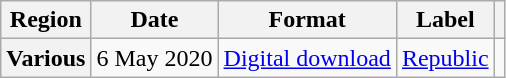<table class="wikitable plainrowheaders">
<tr>
<th scope="col">Region</th>
<th scope="col">Date</th>
<th scope="col">Format</th>
<th scope="col">Label</th>
<th scope="col"></th>
</tr>
<tr>
<th scope="row">Various</th>
<td>6 May 2020</td>
<td><a href='#'>Digital download</a></td>
<td><a href='#'>Republic</a></td>
<td style="text-align:center;"></td>
</tr>
</table>
